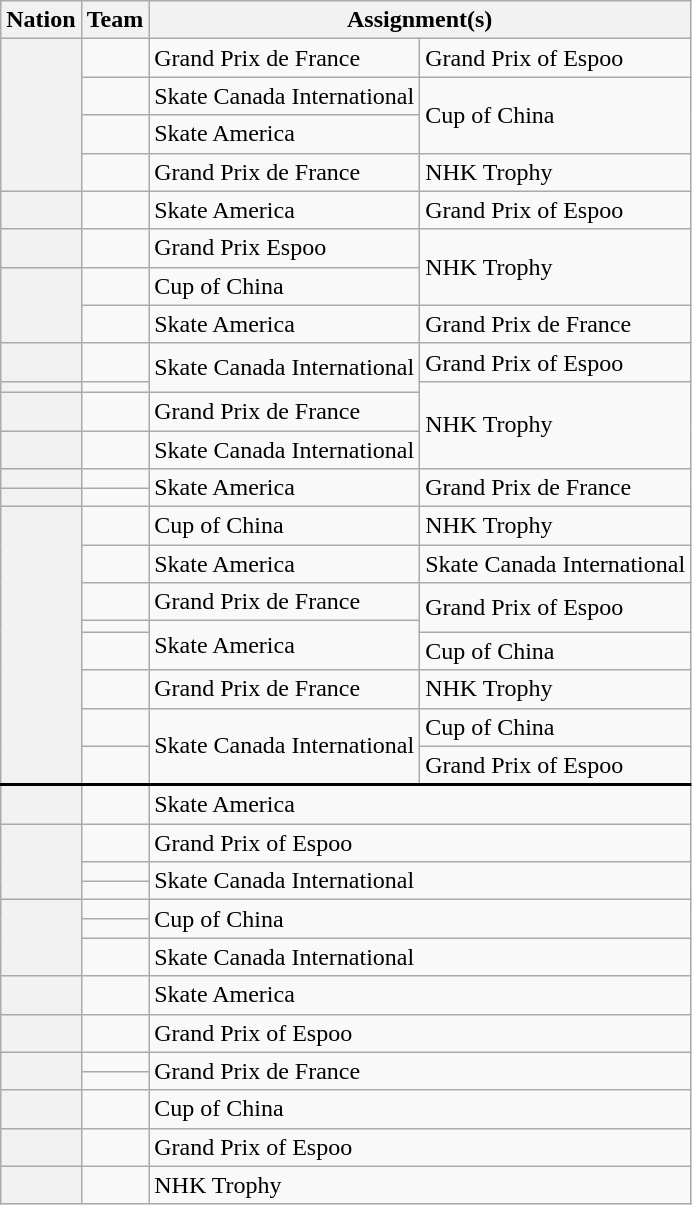<table class="wikitable unsortable" style="text-align:left">
<tr>
<th scope="col">Nation</th>
<th scope="col">Team</th>
<th scope="col" colspan="2">Assignment(s)</th>
</tr>
<tr>
<th rowspan="4" scope="row" style="text-align:left"></th>
<td></td>
<td>Grand Prix de France</td>
<td>Grand Prix of Espoo</td>
</tr>
<tr>
<td></td>
<td>Skate Canada International</td>
<td rowspan="2">Cup of China</td>
</tr>
<tr>
<td></td>
<td>Skate America</td>
</tr>
<tr>
<td></td>
<td>Grand Prix de France</td>
<td>NHK Trophy</td>
</tr>
<tr>
<th scope="row" style="text-align:left"></th>
<td></td>
<td>Skate America</td>
<td>Grand Prix of Espoo</td>
</tr>
<tr>
<th scope="row" style="text-align:left"></th>
<td></td>
<td>Grand Prix Espoo</td>
<td rowspan="2">NHK Trophy</td>
</tr>
<tr>
<th rowspan="2" scope="row" style="text-align:left"></th>
<td></td>
<td>Cup of China</td>
</tr>
<tr>
<td></td>
<td>Skate America</td>
<td>Grand Prix de France</td>
</tr>
<tr>
<th scope="row" style="text-align:left"></th>
<td></td>
<td rowspan="2">Skate Canada International</td>
<td>Grand Prix of Espoo</td>
</tr>
<tr>
<th scope="row" style="text-align:left"></th>
<td></td>
<td rowspan="3">NHK Trophy</td>
</tr>
<tr>
<th scope="row" style="text-align:left"></th>
<td></td>
<td>Grand Prix de France</td>
</tr>
<tr>
<th scope="row" style="text-align:left"></th>
<td></td>
<td>Skate Canada International</td>
</tr>
<tr>
<th scope="row" style="text-align:left"></th>
<td></td>
<td rowspan="2">Skate America</td>
<td rowspan="2">Grand Prix de France</td>
</tr>
<tr>
<th scope="row" style="text-align:left"></th>
<td></td>
</tr>
<tr>
<th rowspan="8" scope="row" style="text-align:left"></th>
<td></td>
<td>Cup of China</td>
<td>NHK Trophy</td>
</tr>
<tr>
<td></td>
<td>Skate America</td>
<td>Skate Canada International</td>
</tr>
<tr>
<td></td>
<td>Grand Prix de France</td>
<td rowspan="2">Grand Prix of Espoo</td>
</tr>
<tr>
<td></td>
<td rowspan="2">Skate America</td>
</tr>
<tr>
<td></td>
<td>Cup of China</td>
</tr>
<tr>
<td></td>
<td>Grand Prix de France</td>
<td>NHK Trophy</td>
</tr>
<tr>
<td></td>
<td rowspan="2">Skate Canada International</td>
<td>Cup of China</td>
</tr>
<tr>
<td></td>
<td>Grand Prix of Espoo</td>
</tr>
<tr style="border-top:2.5px solid">
<th scope="row" style="text-align:left"></th>
<td></td>
<td colspan="2">Skate America</td>
</tr>
<tr>
<th rowspan="3" scope="row" style="text-align:left"></th>
<td></td>
<td colspan="2">Grand Prix of Espoo</td>
</tr>
<tr>
<td></td>
<td colspan="2" rowspan="2">Skate Canada International</td>
</tr>
<tr>
<td></td>
</tr>
<tr>
<th rowspan="3" scope="row" style="text-align:left"></th>
<td></td>
<td colspan="2" rowspan="2">Cup of China</td>
</tr>
<tr>
<td></td>
</tr>
<tr>
<td></td>
<td colspan="2">Skate Canada International</td>
</tr>
<tr>
<th scope="row" style="text-align:left"></th>
<td></td>
<td colspan="2">Skate America</td>
</tr>
<tr>
<th scope="row" style="text-align:left"></th>
<td></td>
<td colspan="2">Grand Prix of Espoo</td>
</tr>
<tr>
<th rowspan="2" scope="row" style="text-align:left"></th>
<td></td>
<td colspan="2" rowspan="2">Grand Prix de France</td>
</tr>
<tr>
<td></td>
</tr>
<tr>
<th scope="row" style="text-align:left"></th>
<td></td>
<td colspan="2">Cup of China</td>
</tr>
<tr>
<th scope="row" style="text-align:left"></th>
<td></td>
<td colspan="2">Grand Prix of Espoo</td>
</tr>
<tr>
<th scope="row" style="text-align:left"></th>
<td></td>
<td colspan="2">NHK Trophy</td>
</tr>
</table>
